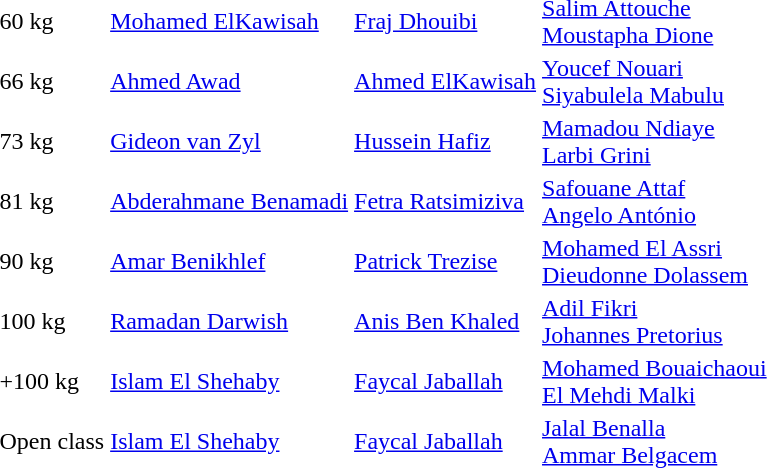<table>
<tr>
<td>60 kg</td>
<td> <a href='#'>Mohamed ElKawisah</a></td>
<td> <a href='#'>Fraj Dhouibi</a></td>
<td> <a href='#'>Salim Attouche</a> <br>  <a href='#'>Moustapha Dione</a></td>
</tr>
<tr>
<td>66 kg</td>
<td> <a href='#'>Ahmed Awad</a></td>
<td> <a href='#'>Ahmed ElKawisah</a></td>
<td> <a href='#'>Youcef Nouari</a> <br>  <a href='#'>Siyabulela Mabulu</a></td>
</tr>
<tr>
<td>73 kg</td>
<td> <a href='#'>Gideon van Zyl</a></td>
<td> <a href='#'>Hussein Hafiz</a></td>
<td> <a href='#'>Mamadou Ndiaye</a> <br>  <a href='#'>Larbi Grini</a></td>
</tr>
<tr>
<td>81 kg</td>
<td> <a href='#'>Abderahmane Benamadi</a></td>
<td> <a href='#'>Fetra Ratsimiziva</a></td>
<td> <a href='#'>Safouane Attaf</a> <br>  <a href='#'>Angelo António</a></td>
</tr>
<tr>
<td>90 kg</td>
<td> <a href='#'>Amar Benikhlef</a></td>
<td> <a href='#'>Patrick Trezise</a></td>
<td> <a href='#'>Mohamed El Assri</a> <br>  <a href='#'>Dieudonne Dolassem</a></td>
</tr>
<tr>
<td>100 kg</td>
<td> <a href='#'>Ramadan Darwish</a></td>
<td> <a href='#'>Anis Ben Khaled</a></td>
<td> <a href='#'>Adil Fikri</a> <br>  <a href='#'>Johannes Pretorius</a></td>
</tr>
<tr>
<td>+100 kg</td>
<td> <a href='#'>Islam El Shehaby</a></td>
<td> <a href='#'>Faycal Jaballah</a></td>
<td> <a href='#'>Mohamed Bouaichaoui</a> <br>  <a href='#'>El Mehdi Malki</a></td>
</tr>
<tr>
<td>Open class</td>
<td> <a href='#'>Islam El Shehaby</a></td>
<td> <a href='#'>Faycal Jaballah</a></td>
<td> <a href='#'>Jalal Benalla</a> <br>  <a href='#'>Ammar Belgacem</a></td>
</tr>
</table>
